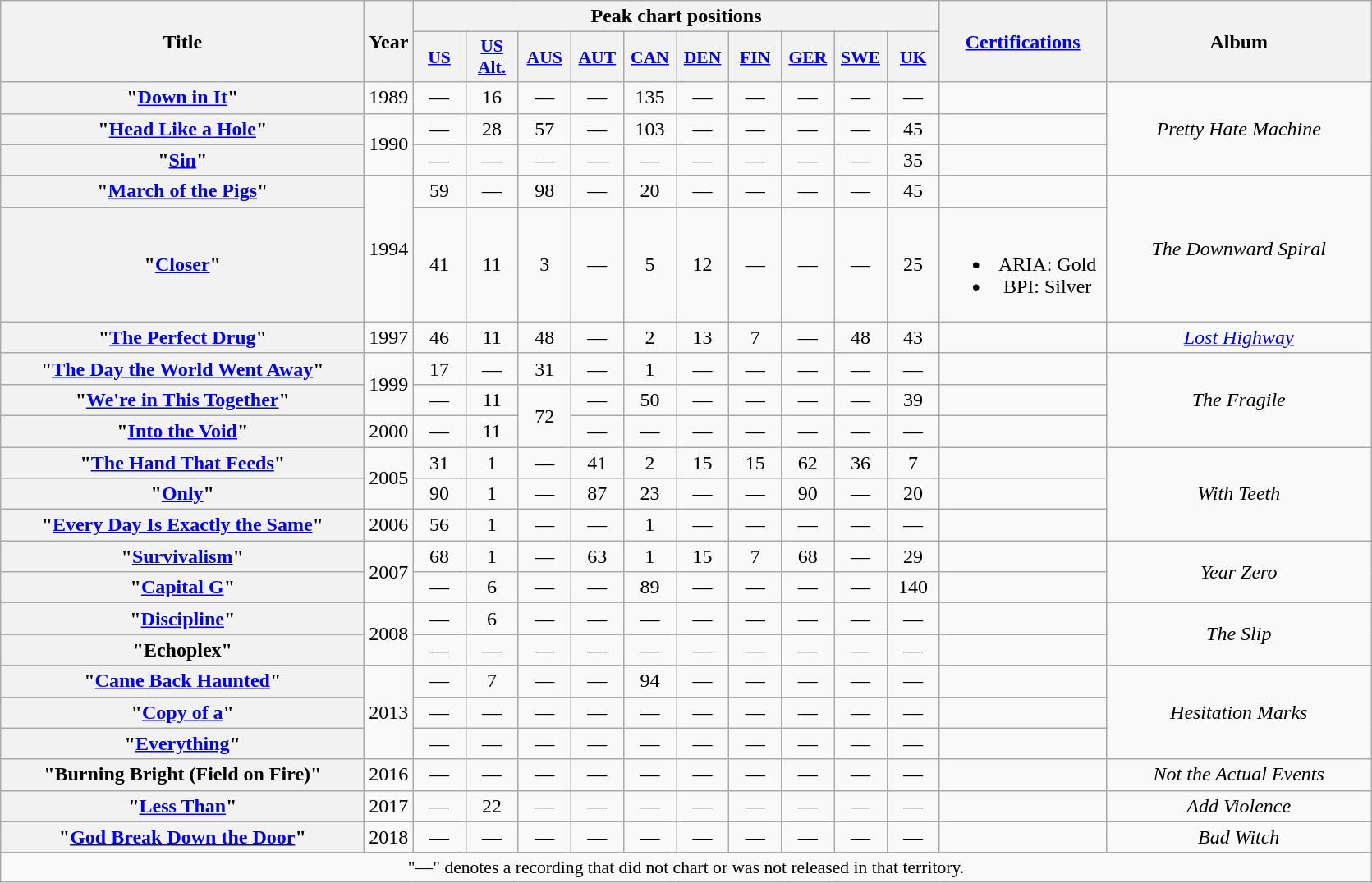<table class="wikitable plainrowheaders" style="text-align:center;">
<tr>
<th scope="col" rowspan="2" style="width:18em;">Title</th>
<th scope="col" rowspan="2" style="width:1em;">Year</th>
<th scope="col" colspan="10">Peak chart positions</th>
<th scope="col" rowspan="2" style="width:8em;"><a href='#'>Certifications</a></th>
<th scope="col" rowspan="2" style="width:13em;">Album</th>
</tr>
<tr>
<th scope="col" style="width:2.5em;font-size:90%;"><a href='#'>US</a><br></th>
<th scope="col" style="width:2.5em;font-size:90%;"><a href='#'>US<br>Alt.</a><br></th>
<th scope="col" style="width:2.5em;font-size:90%;"><a href='#'>AUS</a><br></th>
<th scope="col" style="width:2.5em;font-size:90%;"><a href='#'>AUT</a><br></th>
<th scope="col" style="width:2.5em;font-size:90%;"><a href='#'>CAN</a><br></th>
<th scope="col" style="width:2.5em;font-size:90%;"><a href='#'>DEN</a><br></th>
<th scope="col" style="width:2.5em;font-size:90%;"><a href='#'>FIN</a><br></th>
<th scope="col" style="width:2.5em;font-size:90%;"><a href='#'>GER</a><br></th>
<th scope="col" style="width:2.5em;font-size:90%;"><a href='#'>SWE</a><br></th>
<th scope="col" style="width:2.5em;font-size:90%;"><a href='#'>UK</a><br></th>
</tr>
<tr>
<th scope="row">"<a href='#'>Down in It</a>"</th>
<td>1989</td>
<td>—</td>
<td>16</td>
<td>—</td>
<td>—</td>
<td>135</td>
<td>—</td>
<td>—</td>
<td>—</td>
<td>—</td>
<td>—</td>
<td></td>
<td rowspan="3"><em>Pretty Hate Machine</em></td>
</tr>
<tr>
<th scope="row">"<a href='#'>Head Like a Hole</a>"</th>
<td rowspan="2">1990</td>
<td>—</td>
<td>28</td>
<td>57</td>
<td>—</td>
<td>103</td>
<td>—</td>
<td>—</td>
<td>—</td>
<td>—</td>
<td>45</td>
<td></td>
</tr>
<tr>
<th scope="row">"<a href='#'>Sin</a>"</th>
<td>—</td>
<td>—</td>
<td>—</td>
<td>—</td>
<td>—</td>
<td>—</td>
<td>—</td>
<td>—</td>
<td>—</td>
<td>35</td>
<td></td>
</tr>
<tr>
<th scope="row">"<a href='#'>March of the Pigs</a>"</th>
<td rowspan="2">1994</td>
<td>59</td>
<td>—</td>
<td>98</td>
<td>—</td>
<td>20</td>
<td>—</td>
<td>—</td>
<td>—</td>
<td>—</td>
<td>45</td>
<td></td>
<td rowspan="2"><em>The Downward Spiral</em></td>
</tr>
<tr>
<th scope="row">"<a href='#'>Closer</a>"</th>
<td>41</td>
<td>11</td>
<td>3</td>
<td>—</td>
<td>5</td>
<td>12</td>
<td>—</td>
<td>—</td>
<td>—</td>
<td>25</td>
<td><br><ul><li>ARIA: Gold</li><li>BPI: Silver</li></ul></td>
</tr>
<tr>
<th scope="row">"<a href='#'>The Perfect Drug</a>"</th>
<td>1997</td>
<td>46</td>
<td>11</td>
<td>48</td>
<td>—</td>
<td>2</td>
<td>13</td>
<td>7</td>
<td>—</td>
<td>48</td>
<td>43</td>
<td></td>
<td><em><a href='#'>Lost Highway</a></em></td>
</tr>
<tr>
<th scope="row">"<a href='#'>The Day the World Went Away</a>"</th>
<td rowspan="2">1999</td>
<td>17</td>
<td>—</td>
<td>31</td>
<td>—</td>
<td>1</td>
<td>—</td>
<td>—</td>
<td>—</td>
<td>—</td>
<td>—</td>
<td></td>
<td rowspan="3"><em>The Fragile</em></td>
</tr>
<tr>
<th scope="row">"<a href='#'>We're in This Together</a>"</th>
<td>—</td>
<td>11</td>
<td rowspan="2">72</td>
<td>—</td>
<td>50</td>
<td>—</td>
<td>—</td>
<td>—</td>
<td>—</td>
<td>39</td>
<td></td>
</tr>
<tr>
<th scope="row">"<a href='#'>Into the Void</a>"</th>
<td>2000</td>
<td>—</td>
<td>11</td>
<td>—</td>
<td>—</td>
<td>—</td>
<td>—</td>
<td>—</td>
<td>—</td>
<td>—</td>
<td></td>
</tr>
<tr>
<th scope="row">"<a href='#'>The Hand That Feeds</a>"</th>
<td rowspan="2">2005</td>
<td>31</td>
<td>1</td>
<td>—</td>
<td>41</td>
<td>2</td>
<td>15</td>
<td>15</td>
<td>62</td>
<td>36</td>
<td>7</td>
<td></td>
<td rowspan="3"><em>With Teeth</em></td>
</tr>
<tr>
<th scope="row">"<a href='#'>Only</a>"</th>
<td>90</td>
<td>1</td>
<td>—</td>
<td>87</td>
<td>23</td>
<td>—</td>
<td>—</td>
<td>90</td>
<td>—</td>
<td>20</td>
<td></td>
</tr>
<tr>
<th scope="row">"<a href='#'>Every Day Is Exactly the Same</a>"</th>
<td>2006</td>
<td>56</td>
<td>1</td>
<td>—</td>
<td>—</td>
<td>1</td>
<td>—</td>
<td>—</td>
<td>—</td>
<td>—</td>
<td>—</td>
<td></td>
</tr>
<tr>
<th scope="row">"<a href='#'>Survivalism</a>"</th>
<td rowspan="2">2007</td>
<td>68</td>
<td>1</td>
<td>—</td>
<td>63</td>
<td>1</td>
<td>15</td>
<td>7</td>
<td>68</td>
<td>—</td>
<td>29</td>
<td></td>
<td rowspan="2"><em>Year Zero</em></td>
</tr>
<tr>
<th scope="row">"<a href='#'>Capital G</a>"</th>
<td>—</td>
<td>6</td>
<td>—</td>
<td>—</td>
<td>89</td>
<td>—</td>
<td>—</td>
<td>—</td>
<td>—</td>
<td>140</td>
<td></td>
</tr>
<tr>
<th scope="row">"<a href='#'>Discipline</a>"</th>
<td rowspan="2">2008</td>
<td>—</td>
<td>6</td>
<td>—</td>
<td>—</td>
<td>—</td>
<td>—</td>
<td>—</td>
<td>—</td>
<td>—</td>
<td>—</td>
<td></td>
<td rowspan="2"><em>The Slip</em></td>
</tr>
<tr>
<th scope="row">"Echoplex"</th>
<td>—</td>
<td>—</td>
<td>—</td>
<td>—</td>
<td>—</td>
<td>—</td>
<td>—</td>
<td>—</td>
<td>—</td>
<td>—</td>
<td></td>
</tr>
<tr>
<th scope="row">"<a href='#'>Came Back Haunted</a>"</th>
<td rowspan="3">2013</td>
<td>—</td>
<td>7</td>
<td>—</td>
<td>—</td>
<td>94</td>
<td>—</td>
<td>—</td>
<td>—</td>
<td>—</td>
<td>—</td>
<td></td>
<td rowspan="3"><em>Hesitation Marks</em></td>
</tr>
<tr>
<th scope="row">"<a href='#'>Copy of a</a>"</th>
<td>—</td>
<td>—</td>
<td>—</td>
<td>—</td>
<td>—</td>
<td>—</td>
<td>—</td>
<td>—</td>
<td>—</td>
<td>—</td>
<td></td>
</tr>
<tr>
<th scope="row">"<a href='#'>Everything</a>"</th>
<td>—</td>
<td>—</td>
<td>—</td>
<td>—</td>
<td>—</td>
<td>—</td>
<td>—</td>
<td>—</td>
<td>—</td>
<td>—</td>
<td></td>
</tr>
<tr>
<th scope="row">"Burning Bright (Field on Fire)"</th>
<td>2016</td>
<td>—</td>
<td>—</td>
<td>—</td>
<td>—</td>
<td>—</td>
<td>—</td>
<td>—</td>
<td>—</td>
<td>—</td>
<td>—</td>
<td></td>
<td><em>Not the Actual Events</em></td>
</tr>
<tr>
<th scope="row">"<a href='#'>Less Than</a>"</th>
<td>2017</td>
<td>—</td>
<td>22</td>
<td>—</td>
<td>—</td>
<td>—</td>
<td>—</td>
<td>—</td>
<td>—</td>
<td>—</td>
<td>—</td>
<td></td>
<td><em>Add Violence</em></td>
</tr>
<tr>
<th scope="row">"<a href='#'>God Break Down the Door</a>"</th>
<td>2018</td>
<td>—</td>
<td>—</td>
<td>—</td>
<td>—</td>
<td>—</td>
<td>—</td>
<td>—</td>
<td>—</td>
<td>—</td>
<td>—</td>
<td></td>
<td><em>Bad Witch</em></td>
</tr>
<tr>
<td colspan="15" style="font-size:90%">"—" denotes a recording that did not chart or was not released in that territory.</td>
</tr>
</table>
